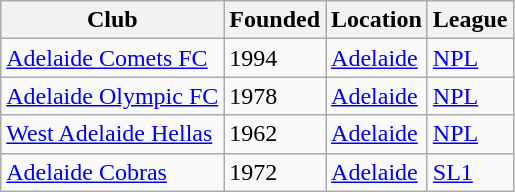<table class="wikitable">
<tr>
<th>Club</th>
<th>Founded</th>
<th>Location</th>
<th>League</th>
</tr>
<tr>
<td><a href='#'>Adelaide Comets FC</a></td>
<td>1994</td>
<td><a href='#'>Adelaide</a></td>
<td><a href='#'>NPL</a></td>
</tr>
<tr>
<td><a href='#'>Adelaide Olympic FC</a></td>
<td>1978</td>
<td><a href='#'>Adelaide</a></td>
<td><a href='#'>NPL</a></td>
</tr>
<tr>
<td><a href='#'>West Adelaide Hellas</a></td>
<td>1962</td>
<td><a href='#'>Adelaide</a></td>
<td><a href='#'>NPL</a></td>
</tr>
<tr>
<td><a href='#'>Adelaide Cobras</a></td>
<td>1972</td>
<td><a href='#'>Adelaide</a></td>
<td><a href='#'>SL1</a></td>
</tr>
</table>
